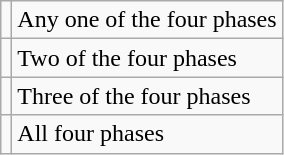<table class="wikitable">
<tr>
<td></td>
<td>Any one of the four phases</td>
</tr>
<tr>
<td></td>
<td>Two of the four phases</td>
</tr>
<tr>
<td></td>
<td>Three of the four phases</td>
</tr>
<tr>
<td></td>
<td>All four phases</td>
</tr>
</table>
